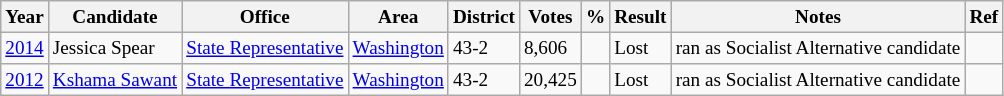<table class="wikitable sortable" style="font-size:80%">
<tr>
<th>Year</th>
<th>Candidate</th>
<th>Office</th>
<th>Area</th>
<th>District</th>
<th>Votes</th>
<th>%</th>
<th>Result</th>
<th>Notes</th>
<th>Ref</th>
</tr>
<tr>
<td><a href='#'>2014</a></td>
<td>Jessica Spear</td>
<td><a href='#'>State Representative</a></td>
<td><a href='#'>Washington</a></td>
<td>43-2</td>
<td>8,606</td>
<td></td>
<td> Lost</td>
<td>ran as Socialist Alternative candidate</td>
<td></td>
</tr>
<tr>
<td><a href='#'>2012</a></td>
<td><a href='#'>Kshama Sawant</a></td>
<td><a href='#'>State Representative</a></td>
<td><a href='#'>Washington</a></td>
<td>43-2</td>
<td>20,425</td>
<td></td>
<td> Lost</td>
<td>ran as Socialist Alternative candidate</td>
<td></td>
</tr>
</table>
